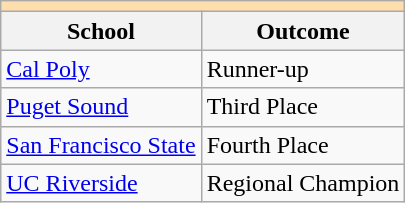<table class="wikitable" style="float:left; margin-right:1em;">
<tr>
<th colspan="3" style="background:#ffdead;"></th>
</tr>
<tr>
<th>School</th>
<th>Outcome</th>
</tr>
<tr>
<td><a href='#'>Cal Poly</a></td>
<td>Runner-up</td>
</tr>
<tr>
<td><a href='#'>Puget Sound</a></td>
<td>Third Place</td>
</tr>
<tr>
<td><a href='#'>San Francisco State</a></td>
<td>Fourth Place</td>
</tr>
<tr>
<td><a href='#'>UC Riverside</a></td>
<td>Regional Champion</td>
</tr>
</table>
